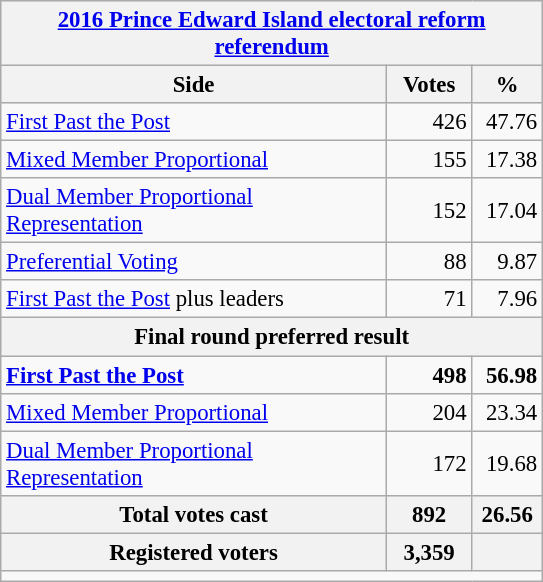<table class="wikitable" style="font-size: 95%; clear:both">
<tr style="background-color:#E9E9E9">
<th colspan=4><a href='#'>2016 Prince Edward Island electoral reform referendum</a></th>
</tr>
<tr style="background-color:#E9E9E9">
<th style="width: 250px">Side</th>
<th style="width: 50px">Votes</th>
<th style="width: 40px">%</th>
</tr>
<tr>
<td><a href='#'>First Past the Post</a></td>
<td align="right">426</td>
<td align="right">47.76</td>
</tr>
<tr>
<td><a href='#'>Mixed Member Proportional</a></td>
<td align="right">155</td>
<td align="right">17.38</td>
</tr>
<tr>
<td><a href='#'>Dual Member Proportional Representation</a></td>
<td align="right">152</td>
<td align="right">17.04</td>
</tr>
<tr>
<td><a href='#'>Preferential Voting</a></td>
<td align="right">88</td>
<td align="right">9.87</td>
</tr>
<tr>
<td><a href='#'>First Past the Post</a> plus leaders</td>
<td align="right">71</td>
<td align="right">7.96</td>
</tr>
<tr style="background-color:#E9E9E9">
<th colspan=4 align="left">Final round preferred result</th>
</tr>
<tr>
<td><strong><a href='#'>First Past the Post</a></strong></td>
<td align="right"><strong>498</strong></td>
<td align="right"><strong>56.98</strong></td>
</tr>
<tr>
<td><a href='#'>Mixed Member Proportional</a></td>
<td align="right">204</td>
<td align="right">23.34</td>
</tr>
<tr>
<td><a href='#'>Dual Member Proportional Representation</a></td>
<td align="right">172</td>
<td align="right">19.68</td>
</tr>
<tr bgcolor="white">
<th align="center">Total votes cast</th>
<th align="right">892</th>
<th align="right">26.56</th>
</tr>
<tr bgcolor="white">
<th align="center">Registered voters</th>
<th align="right">3,359</th>
<th align="right"></th>
</tr>
<tr>
<td colspan=4 style="border-top:1px solid darkgray;"></td>
</tr>
</table>
